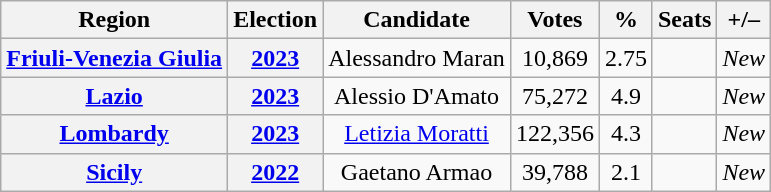<table class="wikitable" style="text-align:center">
<tr>
<th>Region</th>
<th>Election</th>
<th>Candidate</th>
<th>Votes</th>
<th>%</th>
<th>Seats</th>
<th>+/–</th>
</tr>
<tr>
<th><a href='#'>Friuli-Venezia Giulia</a></th>
<th><a href='#'>2023</a></th>
<td>Alessandro Maran</td>
<td>10,869</td>
<td>2.75</td>
<td></td>
<td><em>New</em></td>
</tr>
<tr>
<th><a href='#'>Lazio</a></th>
<th><a href='#'>2023</a></th>
<td>Alessio D'Amato</td>
<td>75,272</td>
<td>4.9</td>
<td></td>
<td><em>New</em></td>
</tr>
<tr>
<th><a href='#'>Lombardy</a></th>
<th><a href='#'>2023</a></th>
<td><a href='#'>Letizia Moratti</a></td>
<td>122,356</td>
<td>4.3</td>
<td></td>
<td><em>New</em></td>
</tr>
<tr>
<th><a href='#'>Sicily</a></th>
<th><a href='#'>2022</a></th>
<td>Gaetano Armao</td>
<td>39,788</td>
<td>2.1</td>
<td></td>
<td><em>New</em></td>
</tr>
</table>
